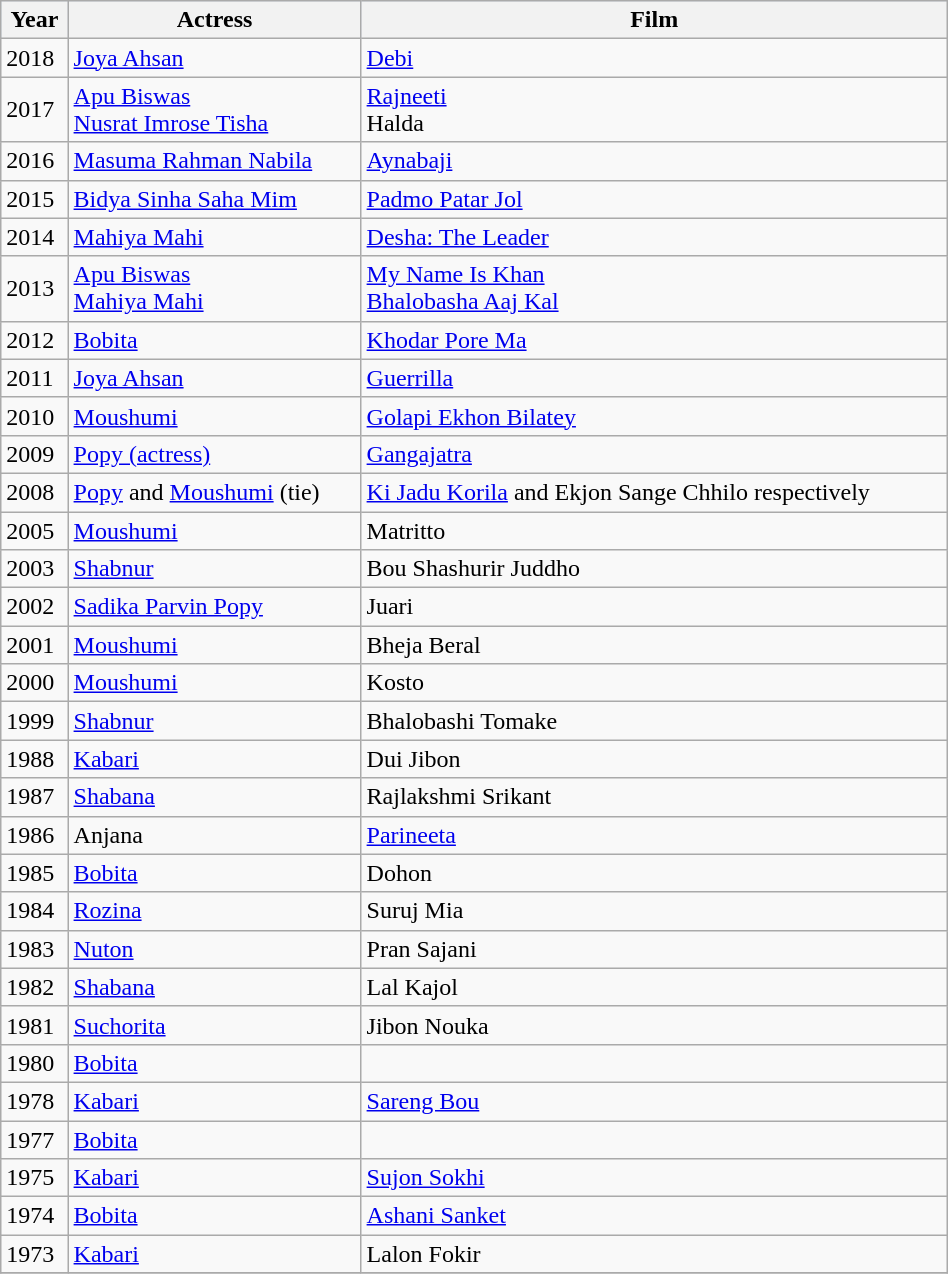<table class="wikitable" style="width:50%;">
<tr style="background:#d1e4fd;">
<th>Year</th>
<th>Actress</th>
<th>Film</th>
</tr>
<tr>
<td>2018</td>
<td><a href='#'>Joya Ahsan</a></td>
<td><a href='#'>Debi</a></td>
</tr>
<tr>
<td>2017</td>
<td><a href='#'>Apu Biswas</a><br><a href='#'>Nusrat Imrose Tisha</a></td>
<td><a href='#'>Rajneeti</a><br>Halda</td>
</tr>
<tr>
<td>2016</td>
<td><a href='#'>Masuma Rahman Nabila</a></td>
<td><a href='#'>Aynabaji</a></td>
</tr>
<tr>
<td>2015</td>
<td><a href='#'>Bidya Sinha Saha Mim</a></td>
<td><a href='#'>Padmo Patar Jol</a></td>
</tr>
<tr>
<td>2014</td>
<td><a href='#'>Mahiya Mahi</a></td>
<td><a href='#'>Desha: The Leader</a></td>
</tr>
<tr>
<td>2013</td>
<td><a href='#'>Apu Biswas</a> <br><a href='#'>Mahiya Mahi</a></td>
<td><a href='#'>My Name Is Khan</a> <br><a href='#'>Bhalobasha Aaj Kal</a></td>
</tr>
<tr>
<td>2012</td>
<td><a href='#'>Bobita</a></td>
<td><a href='#'>Khodar Pore Ma</a></td>
</tr>
<tr>
<td>2011</td>
<td><a href='#'>Joya Ahsan</a></td>
<td><a href='#'>Guerrilla</a></td>
</tr>
<tr>
<td>2010</td>
<td><a href='#'>Moushumi</a></td>
<td><a href='#'>Golapi Ekhon Bilatey</a></td>
</tr>
<tr>
<td>2009</td>
<td><a href='#'>Popy (actress)</a></td>
<td><a href='#'>Gangajatra</a></td>
</tr>
<tr>
<td>2008</td>
<td><a href='#'>Popy</a> and <a href='#'>Moushumi</a> (tie)</td>
<td><a href='#'>Ki Jadu Korila</a> and Ekjon Sange Chhilo respectively</td>
</tr>
<tr>
<td>2005</td>
<td><a href='#'>Moushumi</a></td>
<td>Matritto </td>
</tr>
<tr>
<td>2003</td>
<td><a href='#'>Shabnur</a></td>
<td>Bou Shashurir Juddho</td>
</tr>
<tr>
<td>2002</td>
<td><a href='#'>Sadika Parvin Popy</a></td>
<td>Juari</td>
</tr>
<tr>
<td>2001</td>
<td><a href='#'>Moushumi</a></td>
<td>Bheja Beral</td>
</tr>
<tr>
<td>2000</td>
<td><a href='#'>Moushumi</a></td>
<td>Kosto</td>
</tr>
<tr>
<td>1999</td>
<td><a href='#'>Shabnur</a></td>
<td>Bhalobashi Tomake</td>
</tr>
<tr>
<td>1988</td>
<td><a href='#'>Kabari</a></td>
<td>Dui Jibon</td>
</tr>
<tr>
<td>1987</td>
<td><a href='#'>Shabana</a></td>
<td>Rajlakshmi Srikant</td>
</tr>
<tr>
<td>1986</td>
<td>Anjana</td>
<td><a href='#'>Parineeta</a></td>
</tr>
<tr>
<td>1985</td>
<td><a href='#'>Bobita</a></td>
<td>Dohon</td>
</tr>
<tr>
<td>1984</td>
<td><a href='#'>Rozina</a></td>
<td>Suruj Mia</td>
</tr>
<tr>
<td>1983</td>
<td><a href='#'>Nuton</a></td>
<td>Pran Sajani</td>
</tr>
<tr>
<td>1982</td>
<td><a href='#'>Shabana</a></td>
<td>Lal Kajol</td>
</tr>
<tr>
<td>1981</td>
<td><a href='#'>Suchorita</a></td>
<td>Jibon Nouka</td>
</tr>
<tr>
<td>1980</td>
<td><a href='#'>Bobita</a></td>
<td></td>
</tr>
<tr>
<td>1978</td>
<td><a href='#'>Kabari</a></td>
<td><a href='#'>Sareng Bou</a></td>
</tr>
<tr>
<td>1977</td>
<td><a href='#'>Bobita</a></td>
<td></td>
</tr>
<tr>
<td>1975</td>
<td><a href='#'>Kabari</a></td>
<td><a href='#'>Sujon Sokhi</a></td>
</tr>
<tr>
<td>1974</td>
<td><a href='#'>Bobita</a></td>
<td><a href='#'>Ashani Sanket</a></td>
</tr>
<tr>
<td>1973</td>
<td><a href='#'>Kabari</a></td>
<td>Lalon Fokir</td>
</tr>
<tr>
</tr>
</table>
